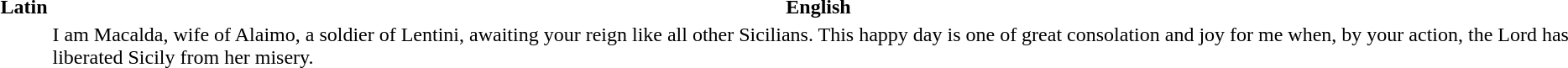<table>
<tr>
<th>Latin</th>
<th>English</th>
</tr>
<tr>
<td></td>
<td>I am Macalda, wife of Alaimo, a soldier of Lentini, awaiting your reign like all other Sicilians. This happy day is one of great consolation and joy for me when, by your action, the Lord has liberated Sicily from her misery.</td>
</tr>
</table>
